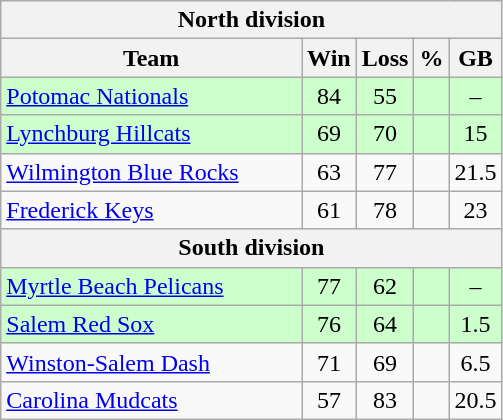<table class="wikitable">
<tr>
<th colspan="5">North division</th>
</tr>
<tr>
<th width="60%">Team</th>
<th>Win</th>
<th>Loss</th>
<th>%</th>
<th>GB</th>
</tr>
<tr align=center bgcolor=ccffcc>
<td align=left><a href='#'>Potomac Nationals</a></td>
<td>84</td>
<td>55</td>
<td></td>
<td>–</td>
</tr>
<tr align=center bgcolor=ccffcc>
<td align=left><a href='#'>Lynchburg Hillcats</a></td>
<td>69</td>
<td>70</td>
<td></td>
<td>15</td>
</tr>
<tr align=center>
<td align=left><a href='#'>Wilmington Blue Rocks</a></td>
<td>63</td>
<td>77</td>
<td></td>
<td>21.5</td>
</tr>
<tr align=center>
<td align=left><a href='#'>Frederick Keys</a></td>
<td>61</td>
<td>78</td>
<td></td>
<td>23</td>
</tr>
<tr>
<th colspan="5">South division</th>
</tr>
<tr align=center bgcolor=ccffcc>
<td align=left><a href='#'>Myrtle Beach Pelicans</a></td>
<td>77</td>
<td>62</td>
<td></td>
<td>–</td>
</tr>
<tr align=center bgcolor=ccffcc>
<td align=left><a href='#'>Salem Red Sox</a></td>
<td>76</td>
<td>64</td>
<td></td>
<td>1.5</td>
</tr>
<tr align=center>
<td align=left><a href='#'>Winston-Salem Dash</a></td>
<td>71</td>
<td>69</td>
<td></td>
<td>6.5</td>
</tr>
<tr align=center>
<td align=left><a href='#'>Carolina Mudcats</a></td>
<td>57</td>
<td>83</td>
<td></td>
<td>20.5</td>
</tr>
</table>
